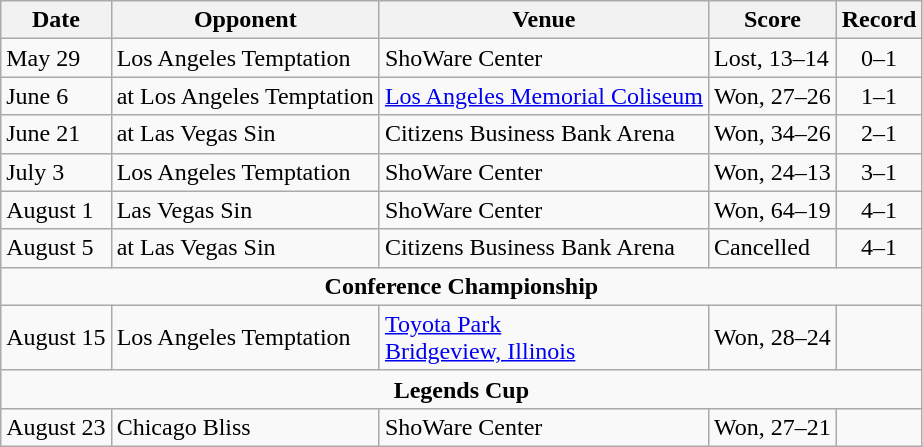<table class="wikitable">
<tr>
<th>Date</th>
<th>Opponent</th>
<th>Venue</th>
<th>Score</th>
<th>Record</th>
</tr>
<tr>
<td>May 29</td>
<td>Los Angeles Temptation</td>
<td>ShoWare Center</td>
<td>Lost, 13–14</td>
<td align=center>0–1</td>
</tr>
<tr>
<td>June 6</td>
<td>at Los Angeles Temptation</td>
<td><a href='#'>Los Angeles Memorial Coliseum</a></td>
<td>Won, 27–26</td>
<td align=center>1–1</td>
</tr>
<tr>
<td>June 21</td>
<td>at Las Vegas Sin</td>
<td>Citizens Business Bank Arena</td>
<td>Won, 34–26</td>
<td align=center>2–1</td>
</tr>
<tr>
<td>July 3</td>
<td>Los Angeles Temptation</td>
<td>ShoWare Center</td>
<td>Won, 24–13</td>
<td align=center>3–1</td>
</tr>
<tr>
<td>August 1</td>
<td>Las Vegas Sin</td>
<td>ShoWare Center</td>
<td>Won, 64–19</td>
<td align=center>4–1</td>
</tr>
<tr>
<td>August 5</td>
<td>at Las Vegas Sin</td>
<td>Citizens Business Bank Arena</td>
<td>Cancelled</td>
<td align=center>4–1</td>
</tr>
<tr>
<td colspan=6; style="text-align:center"><strong>Conference Championship</strong></td>
</tr>
<tr>
<td>August 15</td>
<td>Los Angeles Temptation</td>
<td><a href='#'>Toyota Park</a><br><a href='#'>Bridgeview, Illinois</a></td>
<td>Won, 28–24</td>
<td></td>
</tr>
<tr>
<td colspan=6; style="text-align:center"><strong>Legends Cup</strong></td>
</tr>
<tr>
<td>August 23</td>
<td>Chicago Bliss</td>
<td>ShoWare Center</td>
<td>Won, 27–21</td>
<td></td>
</tr>
</table>
